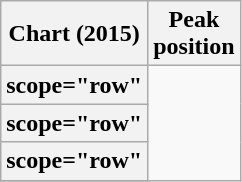<table class="wikitable sortable plainrowheaders" style="text-align:center;">
<tr>
<th scope="col">Chart (2015)</th>
<th scope="col">Peak<br>position</th>
</tr>
<tr>
<th>scope="row"</th>
</tr>
<tr>
<th>scope="row"</th>
</tr>
<tr>
<th>scope="row"</th>
</tr>
<tr>
</tr>
</table>
